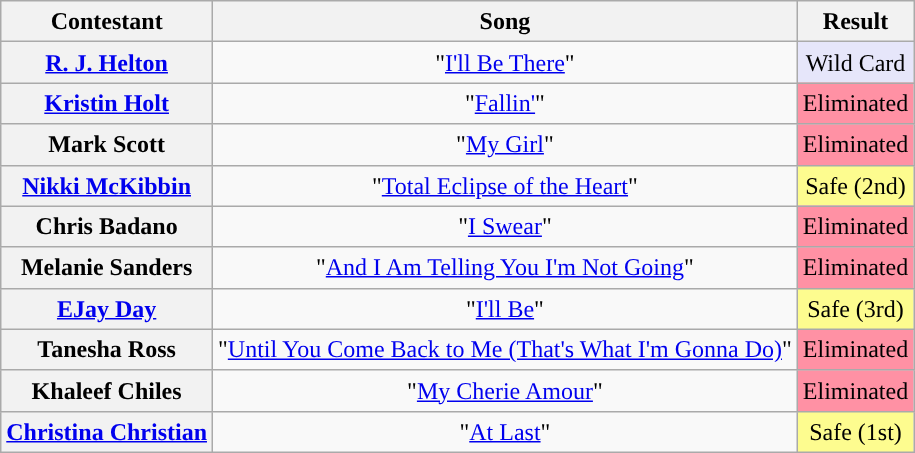<table class="wikitable" style="text-align:center; line-height:20px;">
<tr>
<th scope="col">Contestant</th>
<th scope="col">Song</th>
<th scope="col">Result</th>
</tr>
<tr>
<th scope="row"><a href='#'>R. J. Helton</a></th>
<td>"<a href='#'>I'll Be There</a>"</td>
<td style="background:#E6E6FA;">Wild Card</td>
</tr>
<tr>
<th scope="row"><a href='#'>Kristin Holt</a></th>
<td>"<a href='#'>Fallin'</a>"</td>
<td style="background:#FF91A4;">Eliminated</td>
</tr>
<tr>
<th scope="row">Mark Scott</th>
<td>"<a href='#'>My Girl</a>"</td>
<td style="background:#FF91A4;">Eliminated</td>
</tr>
<tr>
<th scope="row"><a href='#'>Nikki McKibbin</a></th>
<td>"<a href='#'>Total Eclipse of the Heart</a>"</td>
<td style="background:#fdfc8f;">Safe (2nd)</td>
</tr>
<tr>
<th scope="row">Chris Badano</th>
<td>"<a href='#'>I Swear</a>"</td>
<td style="background:#FF91A4;">Eliminated</td>
</tr>
<tr>
<th scope="row">Melanie Sanders</th>
<td>"<a href='#'>And I Am Telling You I'm Not Going</a>"</td>
<td style="background:#FF91A4;">Eliminated</td>
</tr>
<tr>
<th scope="row"><a href='#'>EJay Day</a></th>
<td>"<a href='#'>I'll Be</a>"</td>
<td style="background:#fdfc8f;">Safe (3rd)</td>
</tr>
<tr>
<th scope="row">Tanesha Ross</th>
<td>"<a href='#'>Until You Come Back to Me (That's What I'm Gonna Do)</a>"</td>
<td style="background:#FF91A4;">Eliminated</td>
</tr>
<tr>
<th scope="row">Khaleef Chiles</th>
<td>"<a href='#'>My Cherie Amour</a>"</td>
<td style="background:#FF91A4;">Eliminated</td>
</tr>
<tr>
<th scope="row"><a href='#'>Christina Christian</a></th>
<td>"<a href='#'>At Last</a>"</td>
<td style="background:#fdfc8f;">Safe (1st)</td>
</tr>
</table>
